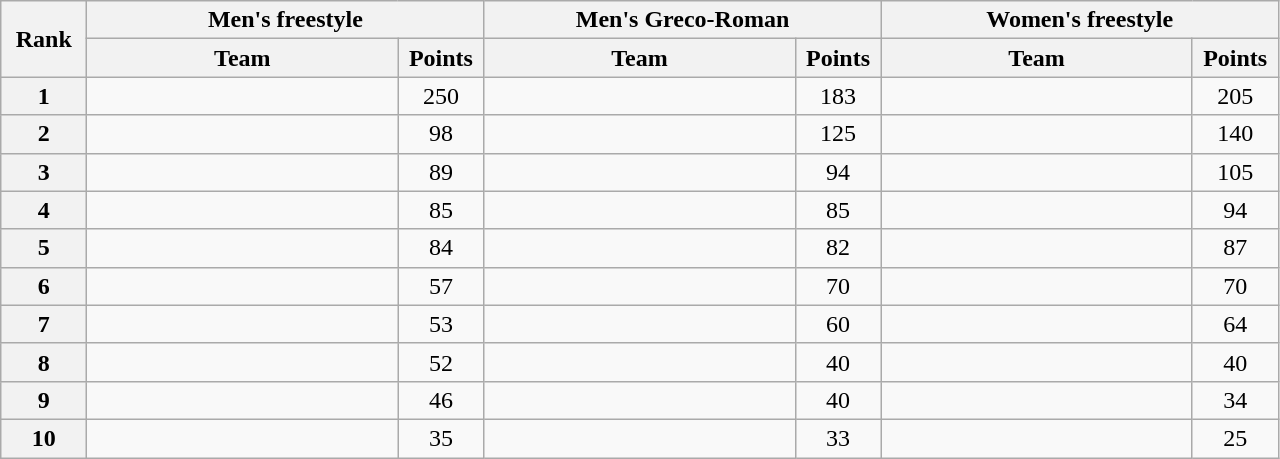<table class="wikitable" style="text-align:center;">
<tr>
<th width=50 rowspan="2">Rank</th>
<th colspan="2">Men's freestyle</th>
<th colspan="2">Men's Greco-Roman</th>
<th colspan="2">Women's freestyle</th>
</tr>
<tr>
<th width=200>Team</th>
<th width=50>Points</th>
<th width=200>Team</th>
<th width=50>Points</th>
<th width=200>Team</th>
<th width=50>Points</th>
</tr>
<tr>
<th>1</th>
<td align=left></td>
<td>250</td>
<td align=left></td>
<td>183</td>
<td align=left></td>
<td>205</td>
</tr>
<tr>
<th>2</th>
<td align=left></td>
<td>98</td>
<td align=left></td>
<td>125</td>
<td align=left></td>
<td>140</td>
</tr>
<tr>
<th>3</th>
<td align=left></td>
<td>89</td>
<td align=left></td>
<td>94</td>
<td align=left></td>
<td>105</td>
</tr>
<tr>
<th>4</th>
<td align=left></td>
<td>85</td>
<td align=left></td>
<td>85</td>
<td align=left></td>
<td>94</td>
</tr>
<tr>
<th>5</th>
<td align=left></td>
<td>84</td>
<td align=left></td>
<td>82</td>
<td align=left></td>
<td>87</td>
</tr>
<tr>
<th>6</th>
<td align=left></td>
<td>57</td>
<td align=left></td>
<td>70</td>
<td align=left></td>
<td>70</td>
</tr>
<tr>
<th>7</th>
<td align=left></td>
<td>53</td>
<td align=left></td>
<td>60</td>
<td align=left></td>
<td>64</td>
</tr>
<tr>
<th>8</th>
<td align=left></td>
<td>52</td>
<td align=left></td>
<td>40</td>
<td align=left></td>
<td>40</td>
</tr>
<tr>
<th>9</th>
<td align=left></td>
<td>46</td>
<td align=left></td>
<td>40</td>
<td align=left></td>
<td>34</td>
</tr>
<tr>
<th>10</th>
<td align=left></td>
<td>35</td>
<td align=left></td>
<td>33</td>
<td align=left></td>
<td>25</td>
</tr>
</table>
